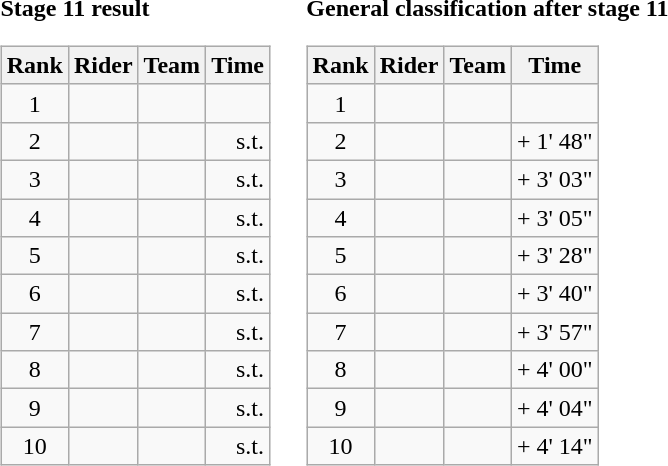<table>
<tr>
<td><strong>Stage 11 result</strong><br><table class="wikitable">
<tr>
<th scope="col">Rank</th>
<th scope="col">Rider</th>
<th scope="col">Team</th>
<th scope="col">Time</th>
</tr>
<tr>
<td style="text-align:center;">1</td>
<td></td>
<td></td>
<td style="text-align:right;"></td>
</tr>
<tr>
<td style="text-align:center;">2</td>
<td></td>
<td></td>
<td style="text-align:right;">s.t.</td>
</tr>
<tr>
<td style="text-align:center;">3</td>
<td></td>
<td></td>
<td style="text-align:right;">s.t.</td>
</tr>
<tr>
<td style="text-align:center;">4</td>
<td></td>
<td></td>
<td style="text-align:right;">s.t.</td>
</tr>
<tr>
<td style="text-align:center;">5</td>
<td></td>
<td></td>
<td style="text-align:right;">s.t.</td>
</tr>
<tr>
<td style="text-align:center;">6</td>
<td></td>
<td></td>
<td style="text-align:right;">s.t.</td>
</tr>
<tr>
<td style="text-align:center;">7</td>
<td></td>
<td></td>
<td style="text-align:right;">s.t.</td>
</tr>
<tr>
<td style="text-align:center;">8</td>
<td></td>
<td></td>
<td style="text-align:right;">s.t.</td>
</tr>
<tr>
<td style="text-align:center;">9</td>
<td></td>
<td></td>
<td style="text-align:right;">s.t.</td>
</tr>
<tr>
<td style="text-align:center;">10</td>
<td></td>
<td></td>
<td style="text-align:right;">s.t.</td>
</tr>
</table>
</td>
<td></td>
<td><strong>General classification after stage 11</strong><br><table class="wikitable">
<tr>
<th scope="col">Rank</th>
<th scope="col">Rider</th>
<th scope="col">Team</th>
<th scope="col">Time</th>
</tr>
<tr>
<td style="text-align:center;">1</td>
<td></td>
<td></td>
<td style="text-align:right;"></td>
</tr>
<tr>
<td style="text-align:center;">2</td>
<td></td>
<td></td>
<td style="text-align:right;">+ 1' 48"</td>
</tr>
<tr>
<td style="text-align:center;">3</td>
<td></td>
<td></td>
<td style="text-align:right;">+ 3' 03"</td>
</tr>
<tr>
<td style="text-align:center;">4</td>
<td></td>
<td></td>
<td style="text-align:right;">+ 3' 05"</td>
</tr>
<tr>
<td style="text-align:center;">5</td>
<td></td>
<td></td>
<td style="text-align:right;">+ 3' 28"</td>
</tr>
<tr>
<td style="text-align:center;">6</td>
<td></td>
<td></td>
<td style="text-align:right;">+ 3' 40"</td>
</tr>
<tr>
<td style="text-align:center;">7</td>
<td></td>
<td></td>
<td style="text-align:right;">+ 3' 57"</td>
</tr>
<tr>
<td style="text-align:center;">8</td>
<td></td>
<td></td>
<td style="text-align:right;">+ 4' 00"</td>
</tr>
<tr>
<td style="text-align:center;">9</td>
<td></td>
<td></td>
<td style="text-align:right;">+ 4' 04"</td>
</tr>
<tr>
<td style="text-align:center;">10</td>
<td></td>
<td></td>
<td style="text-align:right;">+ 4' 14"</td>
</tr>
</table>
</td>
</tr>
</table>
